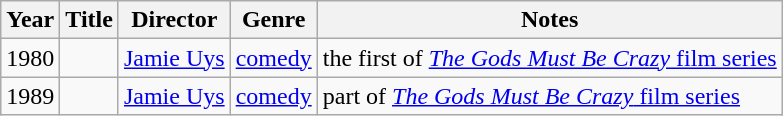<table class="wikitable sortable">
<tr>
<th>Year</th>
<th>Title</th>
<th>Director</th>
<th>Genre</th>
<th class="unsortable">Notes</th>
</tr>
<tr>
<td>1980</td>
<td></td>
<td><a href='#'>Jamie Uys</a></td>
<td><a href='#'>comedy</a></td>
<td>the first of <a href='#'><em>The Gods Must Be Crazy</em> film series</a></td>
</tr>
<tr>
<td>1989</td>
<td></td>
<td><a href='#'>Jamie Uys</a></td>
<td><a href='#'>comedy</a></td>
<td>part of <a href='#'><em>The Gods Must Be Crazy</em> film series</a></td>
</tr>
</table>
